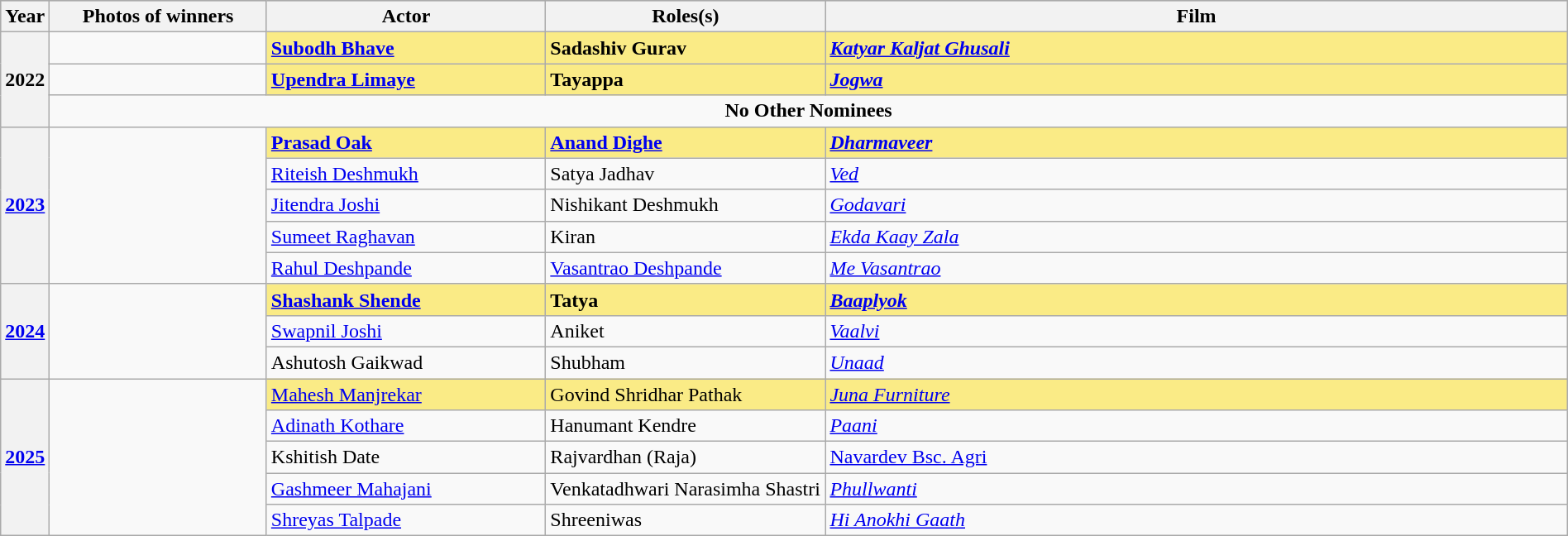<table class="wikitable" style="width:100%">
<tr bgcolor="#bebebe">
<th width="2%">Year</th>
<th width="14%">Photos of winners</th>
<th width="18%">Actor</th>
<th width="18%">Roles(s)</th>
<th width="48%">Film</th>
</tr>
<tr>
<th rowspan="3" style="text-align:center"><strong>2022</strong></th>
<td></td>
<td style="background:#FAEB86;"><strong><a href='#'>Subodh Bhave</a></strong></td>
<td style="background:#FAEB86;"><strong>Sadashiv Gurav</strong></td>
<td style="background:#FAEB86;"><strong><em><a href='#'>Katyar Kaljat Ghusali</a></em></strong></td>
</tr>
<tr>
<td></td>
<td style="background:#FAEB86;"><strong><a href='#'>Upendra Limaye</a></strong></td>
<td style="background:#FAEB86;"><strong>Tayappa</strong></td>
<td style="background:#FAEB86;"><strong><em><a href='#'>Jogwa</a></em></strong></td>
</tr>
<tr>
<td colspan="4" style="text-align:center"><strong>No Other Nominees </strong></td>
</tr>
<tr>
<th rowspan="5" style="text-align:center"><strong><a href='#'>2023</a></strong></th>
<td rowspan="5"></td>
<td style="background:#FAEB86;"><strong><a href='#'>Prasad Oak</a></strong></td>
<td style="background:#FAEB86;"><a href='#'><strong>Anand Dighe</strong></a></td>
<td style="background:#FAEB86;"><strong><em><a href='#'>Dharmaveer</a></em></strong></td>
</tr>
<tr>
<td><a href='#'>Riteish Deshmukh</a></td>
<td>Satya Jadhav</td>
<td><em><a href='#'>Ved</a></em></td>
</tr>
<tr>
<td><a href='#'>Jitendra Joshi</a></td>
<td>Nishikant Deshmukh</td>
<td><em><a href='#'>Godavari</a></em></td>
</tr>
<tr>
<td><a href='#'>Sumeet Raghavan</a></td>
<td>Kiran</td>
<td><em><a href='#'>Ekda Kaay Zala</a></em></td>
</tr>
<tr>
<td><a href='#'>Rahul Deshpande</a></td>
<td><a href='#'>Vasantrao Deshpande</a></td>
<td><em><a href='#'>Me Vasantrao</a></em></td>
</tr>
<tr>
<th rowspan="3" style="text-align:center"><strong><a href='#'>2024</a></strong></th>
<td rowspan="3"></td>
<td style="background:#FAEB86;"><strong><a href='#'>Shashank Shende</a></strong></td>
<td style="background:#FAEB86;"><strong>Tatya</strong></td>
<td style="background:#FAEB86;"><strong><em><a href='#'>Baaplyok</a></em></strong></td>
</tr>
<tr>
<td><a href='#'>Swapnil Joshi</a></td>
<td>Aniket</td>
<td><em><a href='#'>Vaalvi</a></em></td>
</tr>
<tr>
<td>Ashutosh Gaikwad</td>
<td>Shubham</td>
<td><em><a href='#'>Unaad</a></em></td>
</tr>
<tr>
<th rowspan="5"><a href='#'>2025</a></th>
<td rowspan="5"></td>
<td style="background:#FAEB86;"><a href='#'>Mahesh Manjrekar</a></td>
<td style="background:#FAEB86;">Govind Shridhar Pathak</td>
<td style="background:#FAEB86;"><em><a href='#'>Juna Furniture</a></em></td>
</tr>
<tr>
<td><a href='#'>Adinath Kothare</a></td>
<td>Hanumant Kendre</td>
<td><em><a href='#'>Paani</a></em></td>
</tr>
<tr>
<td>Kshitish Date</td>
<td>Rajvardhan (Raja)</td>
<td><a href='#'>Navardev Bsc. Agri</a></td>
</tr>
<tr>
<td><a href='#'>Gashmeer Mahajani</a></td>
<td>Venkatadhwari Narasimha Shastri</td>
<td><em><a href='#'>Phullwanti</a></em></td>
</tr>
<tr>
<td><a href='#'>Shreyas Talpade</a></td>
<td>Shreeniwas</td>
<td><a href='#'><em>Hi Anokhi Gaath</em></a></td>
</tr>
</table>
